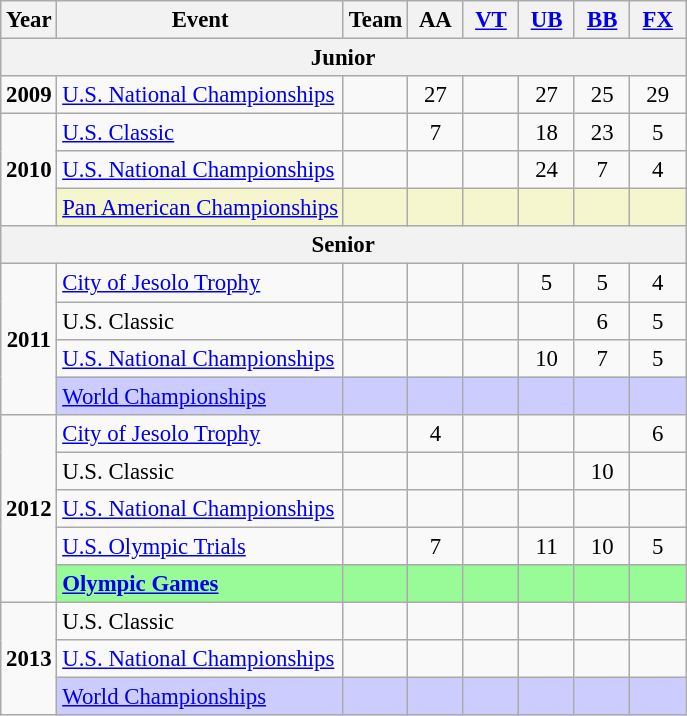<table class="wikitable" style="text-align:center; font-size:95%;">
<tr>
<th align=center>Year</th>
<th align=center>Event</th>
<th style="width:30px;">Team</th>
<th style="width:30px;">AA</th>
<th style="width:30px;"><a href='#'>VT</a></th>
<th style="width:30px;"><a href='#'>UB</a></th>
<th style="width:30px;"><a href='#'>BB</a></th>
<th style="width:30px;"><a href='#'>FX</a></th>
</tr>
<tr>
<th colspan="8">Junior</th>
</tr>
<tr>
<td><strong>2009</strong></td>
<td align=left><a href='#'>U.S. National Championships</a></td>
<td></td>
<td>27</td>
<td></td>
<td>27</td>
<td>25</td>
<td>29</td>
</tr>
<tr>
<td rowspan="3"><strong>2010</strong></td>
<td align=left><a href='#'>U.S. Classic</a></td>
<td></td>
<td>7</td>
<td></td>
<td>18</td>
<td>23</td>
<td>5</td>
</tr>
<tr>
<td align=left><a href='#'>U.S. National Championships</a></td>
<td></td>
<td></td>
<td></td>
<td>24</td>
<td>7</td>
<td>4</td>
</tr>
<tr bgcolor=#F5F6CE>
<td align=left><a href='#'>Pan American Championships</a></td>
<td></td>
<td></td>
<td></td>
<td></td>
<td></td>
<td></td>
</tr>
<tr>
<th colspan="8">Senior</th>
</tr>
<tr>
<td rowspan="4"><strong>2011</strong></td>
<td align=left><a href='#'>City of Jesolo Trophy</a></td>
<td></td>
<td></td>
<td></td>
<td>5</td>
<td>5</td>
<td>4</td>
</tr>
<tr>
<td align=left>U.S. Classic</td>
<td></td>
<td></td>
<td></td>
<td></td>
<td>6</td>
<td>5</td>
</tr>
<tr>
<td align=left><a href='#'>U.S. National Championships</a></td>
<td></td>
<td></td>
<td></td>
<td>10</td>
<td>7</td>
<td>5</td>
</tr>
<tr bgcolor=#CCCCFF>
<td align=left><a href='#'>World Championships</a></td>
<td></td>
<td></td>
<td></td>
<td></td>
<td></td>
<td></td>
</tr>
<tr>
<td rowspan="5"><strong>2012</strong></td>
<td align=left><a href='#'>City of Jesolo Trophy</a></td>
<td></td>
<td>4</td>
<td></td>
<td></td>
<td></td>
<td>6</td>
</tr>
<tr>
<td align=left>U.S. Classic</td>
<td></td>
<td></td>
<td></td>
<td></td>
<td>10</td>
<td></td>
</tr>
<tr>
<td align=left><a href='#'>U.S. National Championships</a></td>
<td></td>
<td></td>
<td></td>
<td></td>
<td></td>
<td></td>
</tr>
<tr>
<td align=left><a href='#'>U.S. Olympic Trials</a></td>
<td></td>
<td>7</td>
<td></td>
<td>11</td>
<td>10</td>
<td>5</td>
</tr>
<tr bgcolor=98FB98>
<td align=left><strong><a href='#'>Olympic Games</a></strong></td>
<td></td>
<td></td>
<td></td>
<td></td>
<td></td>
<td></td>
</tr>
<tr>
<td rowspan="3"><strong>2013</strong></td>
<td align=left>U.S. Classic</td>
<td></td>
<td></td>
<td></td>
<td></td>
<td></td>
<td></td>
</tr>
<tr>
<td align=left><a href='#'>U.S. National Championships</a></td>
<td></td>
<td></td>
<td></td>
<td></td>
<td></td>
<td></td>
</tr>
<tr bgcolor=#CCCCFF>
<td align=left><a href='#'>World Championships</a></td>
<td></td>
<td></td>
<td></td>
<td></td>
<td></td>
<td></td>
</tr>
</table>
